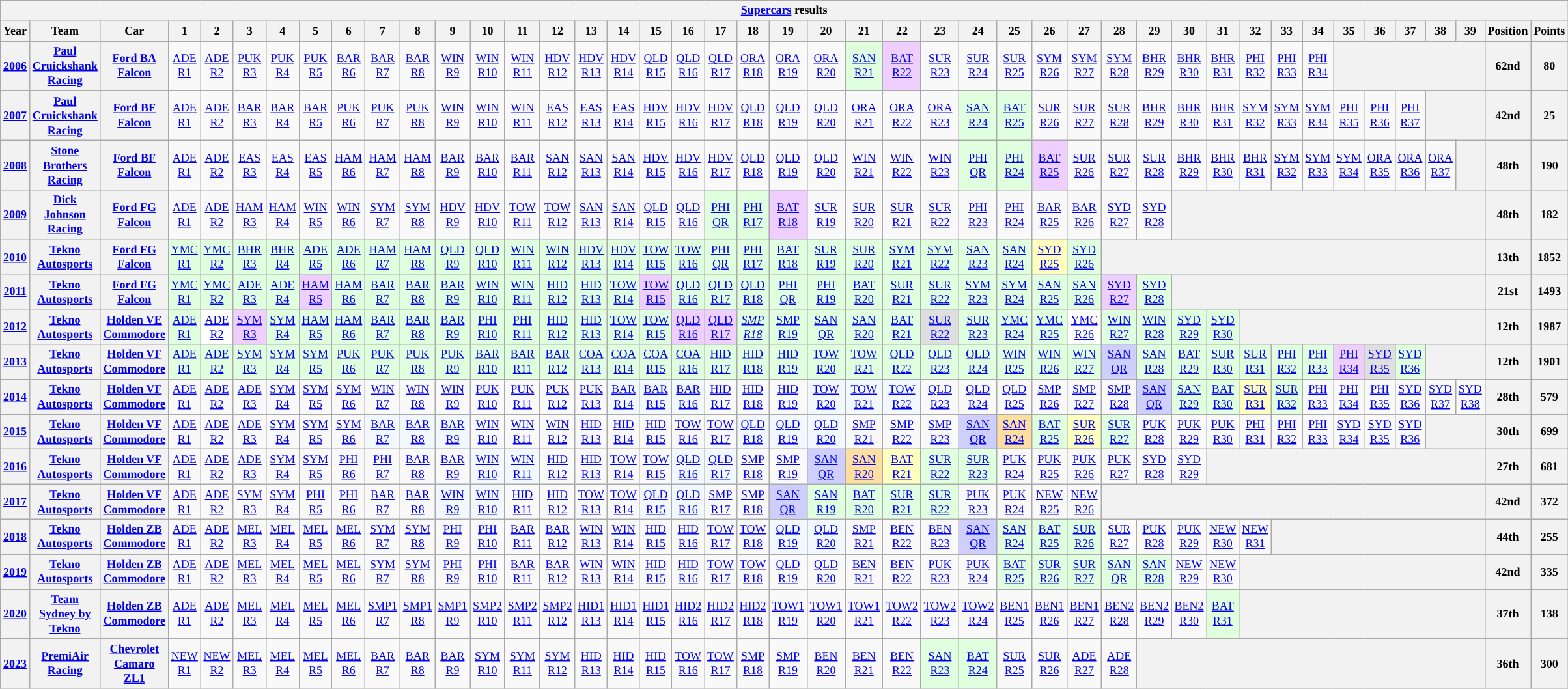<table class="wikitable" style="text-align:center; font-size:75%">
<tr>
<th colspan=45><a href='#'>Supercars</a> results</th>
</tr>
<tr>
<th>Year</th>
<th>Team</th>
<th>Car</th>
<th>1</th>
<th>2</th>
<th>3</th>
<th>4</th>
<th>5</th>
<th>6</th>
<th>7</th>
<th>8</th>
<th>9</th>
<th>10</th>
<th>11</th>
<th>12</th>
<th>13</th>
<th>14</th>
<th>15</th>
<th>16</th>
<th>17</th>
<th>18</th>
<th>19</th>
<th>20</th>
<th>21</th>
<th>22</th>
<th>23</th>
<th>24</th>
<th>25</th>
<th>26</th>
<th>27</th>
<th>28</th>
<th>29</th>
<th>30</th>
<th>31</th>
<th>32</th>
<th>33</th>
<th>34</th>
<th>35</th>
<th>36</th>
<th>37</th>
<th>38</th>
<th>39</th>
<th>Position</th>
<th>Points</th>
</tr>
<tr>
<th><a href='#'>2006</a></th>
<th><a href='#'>Paul Cruickshank Racing</a></th>
<th><a href='#'>Ford BA Falcon</a></th>
<td><a href='#'>ADE<br>R1</a></td>
<td><a href='#'>ADE<br>R2</a></td>
<td><a href='#'>PUK<br>R3</a></td>
<td><a href='#'>PUK<br>R4</a></td>
<td><a href='#'>PUK<br>R5</a></td>
<td><a href='#'>BAR<br>R6</a></td>
<td><a href='#'>BAR<br>R7</a></td>
<td><a href='#'>BAR<br>R8</a></td>
<td><a href='#'>WIN<br>R9</a></td>
<td><a href='#'>WIN<br>R10</a></td>
<td><a href='#'>WIN<br>R11</a></td>
<td><a href='#'>HDV<br>R12</a></td>
<td><a href='#'>HDV<br>R13</a></td>
<td><a href='#'>HDV<br>R14</a></td>
<td><a href='#'>QLD<br>R15</a></td>
<td><a href='#'>QLD<br>R16</a></td>
<td><a href='#'>QLD<br>R17</a></td>
<td><a href='#'>ORA<br>R18</a></td>
<td><a href='#'>ORA<br>R19</a></td>
<td><a href='#'>ORA<br>R20</a></td>
<td style="background: #dfffdf"><a href='#'>SAN<br>R21</a><br></td>
<td style="background: #efcfff"><a href='#'>BAT<br>R22</a><br></td>
<td><a href='#'>SUR<br>R23</a></td>
<td><a href='#'>SUR<br>R24</a></td>
<td><a href='#'>SUR<br>R25</a></td>
<td><a href='#'>SYM<br>R26</a></td>
<td><a href='#'>SYM<br>R27</a></td>
<td><a href='#'>SYM<br>R28</a></td>
<td><a href='#'>BHR<br>R29</a></td>
<td><a href='#'>BHR<br>R30</a></td>
<td><a href='#'>BHR<br>R31</a></td>
<td><a href='#'>PHI<br>R32</a></td>
<td><a href='#'>PHI<br>R33</a></td>
<td><a href='#'>PHI<br>R34</a></td>
<th colspan=5></th>
<th>62nd</th>
<th>80</th>
</tr>
<tr>
<th><a href='#'>2007</a></th>
<th><a href='#'>Paul Cruickshank Racing</a></th>
<th><a href='#'>Ford BF Falcon</a></th>
<td><a href='#'>ADE<br>R1</a></td>
<td><a href='#'>ADE<br>R2</a></td>
<td><a href='#'>BAR<br>R3</a></td>
<td><a href='#'>BAR<br>R4</a></td>
<td><a href='#'>BAR<br>R5</a></td>
<td><a href='#'>PUK<br>R6</a></td>
<td><a href='#'>PUK<br>R7</a></td>
<td><a href='#'>PUK<br>R8</a></td>
<td><a href='#'>WIN<br>R9</a></td>
<td><a href='#'>WIN<br>R10</a></td>
<td><a href='#'>WIN<br>R11</a></td>
<td><a href='#'>EAS<br>R12</a></td>
<td><a href='#'>EAS<br>R13</a></td>
<td><a href='#'>EAS<br>R14</a></td>
<td><a href='#'>HDV<br>R15</a></td>
<td><a href='#'>HDV<br>R16</a></td>
<td><a href='#'>HDV<br>R17</a></td>
<td><a href='#'>QLD<br>R18</a></td>
<td><a href='#'>QLD<br>R19</a></td>
<td><a href='#'>QLD<br>R20</a></td>
<td><a href='#'>ORA<br>R21</a></td>
<td><a href='#'>ORA<br>R22</a></td>
<td><a href='#'>ORA<br>R23</a></td>
<td style="background: #dfffdf"><a href='#'>SAN<br>R24</a><br></td>
<td style="background: #dfffdf"><a href='#'>BAT<br>R25</a><br></td>
<td><a href='#'>SUR<br>R26</a></td>
<td><a href='#'>SUR<br>R27</a></td>
<td><a href='#'>SUR<br>R28</a></td>
<td><a href='#'>BHR<br>R29</a></td>
<td><a href='#'>BHR<br>R30</a></td>
<td><a href='#'>BHR<br>R31</a></td>
<td><a href='#'>SYM<br>R32</a></td>
<td><a href='#'>SYM<br>R33</a></td>
<td><a href='#'>SYM<br>R34</a></td>
<td><a href='#'>PHI<br>R35</a></td>
<td><a href='#'>PHI<br>R36</a></td>
<td><a href='#'>PHI<br>R37</a></td>
<th colspan=2></th>
<th>42nd</th>
<th>25</th>
</tr>
<tr>
<th><a href='#'>2008</a></th>
<th><a href='#'>Stone Brothers Racing</a></th>
<th><a href='#'>Ford BF Falcon</a></th>
<td><a href='#'>ADE<br>R1</a></td>
<td><a href='#'>ADE<br>R2</a></td>
<td><a href='#'>EAS<br>R3</a></td>
<td><a href='#'>EAS<br>R4</a></td>
<td><a href='#'>EAS<br>R5</a></td>
<td><a href='#'>HAM<br>R6</a></td>
<td><a href='#'>HAM<br>R7</a></td>
<td><a href='#'>HAM<br>R8</a></td>
<td><a href='#'>BAR<br>R9</a></td>
<td><a href='#'>BAR<br>R10</a></td>
<td><a href='#'>BAR<br>R11</a></td>
<td><a href='#'>SAN<br>R12</a></td>
<td><a href='#'>SAN<br>R13</a></td>
<td><a href='#'>SAN<br>R14</a></td>
<td><a href='#'>HDV<br>R15</a></td>
<td><a href='#'>HDV<br>R16</a></td>
<td><a href='#'>HDV<br>R17</a></td>
<td><a href='#'>QLD<br>R18</a></td>
<td><a href='#'>QLD<br>R19</a></td>
<td><a href='#'>QLD<br>R20</a></td>
<td><a href='#'>WIN<br>R21</a></td>
<td><a href='#'>WIN<br>R22</a></td>
<td><a href='#'>WIN<br>R23</a></td>
<td style="background: #dfffdf"><a href='#'>PHI<br>QR</a><br></td>
<td style="background: #dfffdf"><a href='#'>PHI<br>R24</a><br></td>
<td style="background: #efcfff"><a href='#'>BAT<br>R25</a><br></td>
<td><a href='#'>SUR<br>R26</a></td>
<td><a href='#'>SUR<br>R27</a></td>
<td><a href='#'>SUR<br>R28</a></td>
<td><a href='#'>BHR<br>R29</a></td>
<td><a href='#'>BHR<br>R30</a></td>
<td><a href='#'>BHR<br>R31</a></td>
<td><a href='#'>SYM<br>R32</a></td>
<td><a href='#'>SYM<br>R33</a></td>
<td><a href='#'>SYM<br>R34</a></td>
<td><a href='#'>ORA<br>R35</a></td>
<td><a href='#'>ORA<br>R36</a></td>
<td><a href='#'>ORA<br>R37</a></td>
<th></th>
<th>48th</th>
<th>190</th>
</tr>
<tr>
<th><a href='#'>2009</a></th>
<th><a href='#'>Dick Johnson Racing</a></th>
<th><a href='#'>Ford FG Falcon</a></th>
<td><a href='#'>ADE<br>R1</a></td>
<td><a href='#'>ADE<br>R2</a></td>
<td><a href='#'>HAM<br>R3</a></td>
<td><a href='#'>HAM<br>R4</a></td>
<td><a href='#'>WIN<br>R5</a></td>
<td><a href='#'>WIN<br>R6</a></td>
<td><a href='#'>SYM<br>R7</a></td>
<td><a href='#'>SYM<br>R8</a></td>
<td><a href='#'>HDV<br>R9</a></td>
<td><a href='#'>HDV<br>R10</a></td>
<td><a href='#'>TOW<br>R11</a></td>
<td><a href='#'>TOW<br>R12</a></td>
<td><a href='#'>SAN<br>R13</a></td>
<td><a href='#'>SAN<br>R14</a></td>
<td><a href='#'>QLD<br>R15</a></td>
<td><a href='#'>QLD<br>R16</a></td>
<td style="background: #dfffdf"><a href='#'>PHI<br>QR</a><br></td>
<td style="background: #dfffdf"><a href='#'>PHI<br>R17</a><br></td>
<td style="background: #efcfff"><a href='#'>BAT<br>R18</a><br></td>
<td><a href='#'>SUR<br>R19</a></td>
<td><a href='#'>SUR<br>R20</a></td>
<td><a href='#'>SUR<br>R21</a></td>
<td><a href='#'>SUR<br>R22</a></td>
<td><a href='#'>PHI<br>R23</a></td>
<td><a href='#'>PHI<br>R24</a></td>
<td><a href='#'>BAR<br>R25</a></td>
<td><a href='#'>BAR<br>R26</a></td>
<td><a href='#'>SYD<br>R27</a></td>
<td><a href='#'>SYD<br>R28</a></td>
<th colspan=10></th>
<th>48th</th>
<th>182</th>
</tr>
<tr>
<th><a href='#'>2010</a></th>
<th><a href='#'>Tekno Autosports</a></th>
<th><a href='#'>Ford FG Falcon</a></th>
<td style="background: #dfffdf"><a href='#'>YMC<br>R1</a><br></td>
<td style="background: #dfffdf"><a href='#'>YMC<br>R2</a><br></td>
<td style="background: #dfffdf"><a href='#'>BHR<br>R3</a><br></td>
<td style="background: #dfffdf"><a href='#'>BHR<br>R4</a><br></td>
<td style="background: #dfffdf"><a href='#'>ADE<br>R5</a><br></td>
<td style="background: #dfffdf"><a href='#'>ADE<br>R6</a><br></td>
<td style="background: #dfffdf"><a href='#'>HAM<br>R7</a><br></td>
<td style="background: #dfffdf"><a href='#'>HAM<br>R8</a><br></td>
<td style="background: #dfffdf"><a href='#'>QLD<br>R9</a><br></td>
<td style="background: #dfffdf"><a href='#'>QLD<br>R10</a><br></td>
<td style="background: #dfffdf"><a href='#'>WIN<br>R11</a><br></td>
<td style="background: #dfffdf"><a href='#'>WIN<br>R12</a><br></td>
<td style="background: #dfffdf"><a href='#'>HDV<br>R13</a><br></td>
<td style="background: #dfffdf"><a href='#'>HDV<br>R14</a><br></td>
<td style="background: #dfffdf"><a href='#'>TOW<br>R15</a><br></td>
<td style="background: #dfffdf"><a href='#'>TOW<br>R16</a><br></td>
<td style="background: #dfffdf"><a href='#'>PHI<br>QR</a><br></td>
<td style="background: #dfffdf"><a href='#'>PHI<br>R17</a><br></td>
<td style="background: #dfffdf"><a href='#'>BAT<br>R18</a><br></td>
<td style="background: #dfffdf"><a href='#'>SUR<br>R19</a><br></td>
<td style="background: #dfffdf"><a href='#'>SUR<br>R20</a><br></td>
<td style="background: #dfffdf"><a href='#'>SYM<br>R21</a><br></td>
<td style="background: #dfffdf"><a href='#'>SYM<br>R22</a><br></td>
<td style="background: #dfffdf"><a href='#'>SAN<br>R23</a><br></td>
<td style="background: #dfffdf"><a href='#'>SAN<br>R24</a><br></td>
<td style="background: #ffffbf"><a href='#'>SYD<br>R25</a><br></td>
<td style="background: #dfffdf"><a href='#'>SYD<br>R26</a><br></td>
<th colspan=12></th>
<th>13th</th>
<th>1852</th>
</tr>
<tr>
<th><a href='#'>2011</a></th>
<th><a href='#'>Tekno Autosports</a></th>
<th><a href='#'>Ford FG Falcon</a></th>
<td style="background: #dfffdf"><a href='#'>YMC<br>R1</a><br></td>
<td style="background: #dfffdf"><a href='#'>YMC<br>R2</a><br></td>
<td style="background: #dfffdf"><a href='#'>ADE<br>R3</a><br></td>
<td style="background: #dfffdf"><a href='#'>ADE<br>R4</a><br></td>
<td style="background: #efcfff"><a href='#'>HAM<br>R5</a><br></td>
<td style="background: #dfffdf"><a href='#'>HAM<br>R6</a><br></td>
<td style="background: #dfffdf"><a href='#'>BAR<br>R7</a><br></td>
<td style="background: #dfffdf"><a href='#'>BAR<br>R8</a><br></td>
<td style="background: #dfffdf"><a href='#'>BAR<br>R9</a><br></td>
<td style="background: #dfffdf"><a href='#'>WIN<br>R10</a><br></td>
<td style="background: #dfffdf"><a href='#'>WIN<br>R11</a><br></td>
<td style="background: #dfffdf"><a href='#'>HID<br>R12</a><br></td>
<td style="background: #dfffdf"><a href='#'>HID<br>R13</a><br></td>
<td style="background: #dfffdf"><a href='#'>TOW<br>R14</a><br></td>
<td style="background: #efcfff"><a href='#'>TOW<br>R15</a><br></td>
<td style="background: #dfffdf"><a href='#'>QLD<br>R16</a><br></td>
<td style="background: #dfffdf"><a href='#'>QLD<br>R17</a><br></td>
<td style="background: #dfffdf"><a href='#'>QLD<br>R18</a><br></td>
<td style="background: #dfffdf"><a href='#'>PHI<br>QR</a><br></td>
<td style="background: #dfffdf"><a href='#'>PHI<br>R19</a><br></td>
<td style="background: #dfffdf"><a href='#'>BAT<br>R20</a><br></td>
<td style="background: #dfffdf"><a href='#'>SUR<br>R21</a><br></td>
<td style="background: #dfffdf"><a href='#'>SUR<br>R22</a><br></td>
<td style="background: #dfffdf"><a href='#'>SYM<br>R23</a><br></td>
<td style="background: #dfffdf"><a href='#'>SYM<br>R24</a><br></td>
<td style="background: #dfffdf"><a href='#'>SAN<br>R25</a><br></td>
<td style="background: #dfffdf"><a href='#'>SAN<br>R26</a><br></td>
<td style="background: #efcfff"><a href='#'>SYD<br>R27</a><br></td>
<td style="background: #dfffdf"><a href='#'>SYD<br>R28</a><br></td>
<th colspan=10></th>
<th>21st</th>
<th>1493</th>
</tr>
<tr>
<th><a href='#'>2012</a></th>
<th><a href='#'>Tekno Autosports</a></th>
<th><a href='#'>Holden VE Commodore</a></th>
<td style="background: #dfffdf"><a href='#'>ADE<br>R1</a><br></td>
<td style="background: #ffffff"><a href='#'>ADE<br>R2</a><br></td>
<td style="background: #efcfff"><a href='#'>SYM<br>R3</a><br></td>
<td style="background: #dfffdf"><a href='#'>SYM<br>R4</a><br></td>
<td style="background: #dfffdf"><a href='#'>HAM<br>R5</a><br></td>
<td style="background: #dfffdf"><a href='#'>HAM<br>R6</a><br></td>
<td style="background: #dfffdf"><a href='#'>BAR<br>R7</a><br></td>
<td style="background: #dfffdf"><a href='#'>BAR<br>R8</a><br></td>
<td style="background: #dfffdf"><a href='#'>BAR<br>R9</a><br></td>
<td style="background: #dfffdf"><a href='#'>PHI<br>R10</a><br></td>
<td style="background: #dfffdf"><a href='#'>PHI<br>R11</a><br></td>
<td style="background: #dfffdf"><a href='#'>HID<br>R12</a><br></td>
<td style="background: #dfffdf"><a href='#'>HID<br>R13</a><br></td>
<td style="background: #dfffdf"><a href='#'>TOW<br>R14</a><br></td>
<td style="background: #dfffdf"><a href='#'>TOW<br>R15</a><br></td>
<td style="background: #efcfff"><a href='#'>QLD<br>R16</a><br></td>
<td style="background: #efcfff"><a href='#'>QLD<br>R17</a><br></td>
<td style="background: #dfffdf"><em><a href='#'>SMP<br>R18</a><br></em></td>
<td style="background: #dfffdf"><a href='#'>SMP<br>R19</a><br></td>
<td style="background: #dfffdf"><a href='#'>SAN<br>QR</a><br></td>
<td style="background: #dfffdf"><a href='#'>SAN<br>R20</a><br></td>
<td style="background: #dfffdf"><a href='#'>BAT<br>R21</a><br></td>
<td style="background: #dfdfdf"><a href='#'>SUR<br>R22</a><br></td>
<td style="background: #dfffdf"><a href='#'>SUR<br>R23</a><br></td>
<td style="background: #dfffdf"><a href='#'>YMC<br>R24</a><br></td>
<td style="background: #dfffdf"><a href='#'>YMC<br>R25</a><br></td>
<td style="background: #ffffff"><a href='#'>YMC<br>R26</a><br></td>
<td style="background: #dfffdf"><a href='#'>WIN<br>R27</a><br></td>
<td style="background: #dfffdf"><a href='#'>WIN<br>R28</a><br></td>
<td style="background: #dfffdf"><a href='#'>SYD<br>R29</a><br></td>
<td style="background: #dfffdf"><a href='#'>SYD<br>R30</a><br></td>
<th colspan=8></th>
<th>12th</th>
<th>1987</th>
</tr>
<tr>
<th><a href='#'>2013</a></th>
<th><a href='#'>Tekno Autosports</a></th>
<th><a href='#'>Holden VF Commodore</a></th>
<td style="background: #dfffdf"><a href='#'>ADE<br>R1</a><br></td>
<td style="background: #dfffdf"><a href='#'>ADE<br>R2</a><br></td>
<td style="background: #dfffdf"><a href='#'>SYM<br>R3</a><br></td>
<td style="background: #dfffdf"><a href='#'>SYM<br>R4</a><br></td>
<td style="background: #dfffdf"><a href='#'>SYM<br>R5</a><br></td>
<td style="background: #dfffdf"><a href='#'>PUK<br>R6</a><br></td>
<td style="background: #dfffdf"><a href='#'>PUK<br>R7</a><br></td>
<td style="background: #dfffdf"><a href='#'>PUK<br>R8</a><br></td>
<td style="background: #dfffdf"><a href='#'>PUK<br>R9</a><br></td>
<td style="background: #dfffdf"><a href='#'>BAR<br>R10</a><br></td>
<td style="background: #dfffdf"><a href='#'>BAR<br>R11</a><br></td>
<td style="background: #dfffdf"><a href='#'>BAR<br>R12</a><br></td>
<td style="background: #dfffdf"><a href='#'>COA<br>R13</a><br></td>
<td style="background: #dfffdf"><a href='#'>COA<br>R14</a><br></td>
<td style="background: #dfffdf"><a href='#'>COA<br>R15</a><br></td>
<td style="background: #dfffdf"><a href='#'>COA<br>R16</a><br></td>
<td style="background: #dfffdf"><a href='#'>HID<br>R17</a><br></td>
<td style="background: #dfffdf"><a href='#'>HID<br>R18</a><br></td>
<td style="background: #dfffdf"><a href='#'>HID<br>R19</a><br></td>
<td style="background: #dfffdf"><a href='#'>TOW<br>R20</a><br></td>
<td style="background: #dfffdf"><a href='#'>TOW<br>R21</a><br></td>
<td style="background: #dfffdf"><a href='#'>QLD<br>R22</a><br></td>
<td style="background: #dfffdf"><a href='#'>QLD<br>R23</a><br></td>
<td style="background: #dfffdf"><a href='#'>QLD<br>R24</a><br></td>
<td style="background: #dfffdf"><a href='#'>WIN<br>R25</a><br></td>
<td style="background: #dfffdf"><a href='#'>WIN<br>R26</a><br></td>
<td style="background: #dfffdf"><a href='#'>WIN<br>R27</a><br></td>
<td style="background: #cfcfff"><a href='#'>SAN<br>QR</a><br></td>
<td style="background: #dfffdf"><a href='#'>SAN<br>R28</a><br></td>
<td style="background: #dfffdf"><a href='#'>BAT<br>R29</a><br></td>
<td style="background: #dfffdf"><a href='#'>SUR<br>R30</a><br></td>
<td style="background: #dfffdf"><a href='#'>SUR<br>R31</a><br></td>
<td style="background: #dfffdf"><a href='#'>PHI<br>R32</a><br></td>
<td style="background: #dfffdf"><a href='#'>PHI<br>R33</a><br></td>
<td style="background: #efcfff"><a href='#'>PHI<br>R34</a><br></td>
<td style="background: #dfdfdf"><a href='#'>SYD<br>R35</a><br></td>
<td style="background: #dfffdf"><a href='#'>SYD<br>R36</a><br></td>
<th colspan=2></th>
<th>12th</th>
<th>1901</th>
</tr>
<tr>
<th><a href='#'>2014</a></th>
<th><a href='#'>Tekno Autosports</a></th>
<th><a href='#'>Holden VF Commodore</a></th>
<td><a href='#'>ADE<br>R1</a></td>
<td><a href='#'>ADE<br>R2</a></td>
<td><a href='#'>ADE<br>R3</a></td>
<td><a href='#'>SYM<br>R4</a></td>
<td><a href='#'>SYM<br>R5</a></td>
<td><a href='#'>SYM<br>R6</a></td>
<td><a href='#'>WIN<br>R7</a></td>
<td><a href='#'>WIN<br>R8</a></td>
<td><a href='#'>WIN<br>R9</a></td>
<td><a href='#'>PUK<br>R10</a></td>
<td><a href='#'>PUK<br>R11</a></td>
<td><a href='#'>PUK<br>R12</a></td>
<td><a href='#'>PUK<br>R13</a></td>
<td style="background: #f1f8ff"><a href='#'>BAR<br>R14</a><br></td>
<td style="background: #f1f8ff"><a href='#'>BAR<br>R15</a><br></td>
<td style="background: #f1f8ff"><a href='#'>BAR<br>R16</a><br></td>
<td><a href='#'>HID<br>R17</a></td>
<td><a href='#'>HID<br>R18</a></td>
<td><a href='#'>HID<br>R19</a></td>
<td style="background: #f1f8ff"><a href='#'>TOW<br>R20</a><br></td>
<td style="background: #f1f8ff"><a href='#'>TOW<br>R21</a><br></td>
<td style="background: #f1f8ff"><a href='#'>TOW<br>R22</a><br></td>
<td><a href='#'>QLD<br>R23</a></td>
<td><a href='#'>QLD<br>R24</a></td>
<td><a href='#'>QLD<br>R25</a></td>
<td><a href='#'>SMP<br>R26</a></td>
<td><a href='#'>SMP<br>R27</a></td>
<td><a href='#'>SMP<br>R28</a></td>
<td style="background: #cfcfff"><a href='#'>SAN<br>QR</a><br></td>
<td style="background: #dfffdf"><a href='#'>SAN<br>R29</a><br></td>
<td style="background: #dfffdf"><a href='#'>BAT<br>R30</a><br></td>
<td style="background: #ffffbf"><a href='#'>SUR<br>R31</a><br></td>
<td style="background: #dfffdf"><a href='#'>SUR<br>R32</a><br></td>
<td><a href='#'>PHI<br>R33</a></td>
<td><a href='#'>PHI<br>R34</a></td>
<td><a href='#'>PHI<br>R35</a></td>
<td><a href='#'>SYD<br>R36</a></td>
<td><a href='#'>SYD<br>R37</a></td>
<td><a href='#'>SYD<br>R38</a></td>
<th>28th</th>
<th>579</th>
</tr>
<tr>
<th><a href='#'>2015</a></th>
<th><a href='#'>Tekno Autosports</a></th>
<th><a href='#'>Holden VF Commodore</a></th>
<td><a href='#'>ADE<br>R1</a></td>
<td><a href='#'>ADE<br>R2</a></td>
<td><a href='#'>ADE<br>R3</a></td>
<td><a href='#'>SYM<br>R4</a></td>
<td><a href='#'>SYM<br>R5</a></td>
<td><a href='#'>SYM<br>R6</a></td>
<td style="background: #f1f8ff"><a href='#'>BAR<br>R7</a><br></td>
<td style="background: #f1f8ff"><a href='#'>BAR<br>R8</a><br></td>
<td style="background: #f1f8ff"><a href='#'>BAR<br>R9</a><br></td>
<td><a href='#'>WIN<br>R10</a></td>
<td><a href='#'>WIN<br>R11</a></td>
<td><a href='#'>WIN<br>R12</a></td>
<td><a href='#'>HID<br>R13</a></td>
<td><a href='#'>HID<br>R14</a></td>
<td><a href='#'>HID<br>R15</a></td>
<td><a href='#'>TOW<br>R16</a></td>
<td><a href='#'>TOW<br>R17</a></td>
<td style="background: #f1f8ff"><a href='#'>QLD<br>R18</a><br></td>
<td style="background: #f1f8ff"><a href='#'>QLD<br>R19</a><br></td>
<td style="background: #f1f8ff"><a href='#'>QLD<br>R20</a><br></td>
<td><a href='#'>SMP<br>R21</a></td>
<td><a href='#'>SMP<br>R22</a></td>
<td><a href='#'>SMP<br>R23</a></td>
<td style="background: #cfcfff"><a href='#'>SAN<br>QR</a><br></td>
<td style="background: #ffdf9f"><a href='#'>SAN<br>R24</a><br></td>
<td style="background: #dfffdf"><a href='#'>BAT<br>R25</a><br></td>
<td style="background: #ffffbf"><a href='#'>SUR<br>R26</a><br></td>
<td style="background: #dfffdf"><a href='#'>SUR<br>R27</a><br></td>
<td><a href='#'>PUK<br>R28</a></td>
<td><a href='#'>PUK<br>R29</a></td>
<td><a href='#'>PUK<br>R30</a></td>
<td><a href='#'>PHI<br>R31</a></td>
<td><a href='#'>PHI<br>R32</a></td>
<td><a href='#'>PHI<br>R33</a></td>
<td><a href='#'>SYD<br>R34</a></td>
<td><a href='#'>SYD<br>R35</a></td>
<td><a href='#'>SYD<br>R36</a></td>
<th colspan=2></th>
<th>30th</th>
<th>699</th>
</tr>
<tr>
<th><a href='#'>2016</a></th>
<th><a href='#'>Tekno Autosports</a></th>
<th><a href='#'>Holden VF Commodore</a></th>
<td><a href='#'>ADE<br>R1</a></td>
<td><a href='#'>ADE<br>R2</a></td>
<td><a href='#'>ADE<br>R3</a></td>
<td><a href='#'>SYM<br>R4</a></td>
<td><a href='#'>SYM<br>R5</a></td>
<td><a href='#'>PHI<br>R6</a></td>
<td><a href='#'>PHI<br>R7</a></td>
<td><a href='#'>BAR<br>R8</a></td>
<td><a href='#'>BAR<br>R9</a></td>
<td style="background: #f1f8ff"><a href='#'>WIN<br>R10</a><br></td>
<td style="background: #f1f8ff"><a href='#'>WIN<br>R11</a><br></td>
<td><a href='#'>HID<br>R12</a></td>
<td><a href='#'>HID<br>R13</a></td>
<td><a href='#'>TOW<br>R14</a></td>
<td><a href='#'>TOW<br>R15</a></td>
<td style="background: #f1f8ff"><a href='#'>QLD<br>R16</a><br></td>
<td style="background: #f1f8ff"><a href='#'>QLD<br>R17</a><br></td>
<td><a href='#'>SMP<br>R18</a></td>
<td><a href='#'>SMP<br>R19</a></td>
<td style="background: #cfcfff"><a href='#'>SAN<br>QR</a><br></td>
<td style="background: #ffdf9f"><a href='#'>SAN<br>R20</a><br></td>
<td style="background: #ffffbf"><a href='#'>BAT<br>R21</a><br></td>
<td style="background: #dfffdf"><a href='#'>SUR<br>R22</a><br></td>
<td style="background: #dfffdf"><a href='#'>SUR<br>R23</a><br></td>
<td><a href='#'>PUK<br>R24</a></td>
<td><a href='#'>PUK<br>R25</a></td>
<td><a href='#'>PUK<br>R26</a></td>
<td><a href='#'>PUK<br>R27</a></td>
<td><a href='#'>SYD<br>R28</a></td>
<td><a href='#'>SYD<br>R29</a></td>
<th colspan=9></th>
<th>27th</th>
<th>681</th>
</tr>
<tr>
<th><a href='#'>2017</a></th>
<th><a href='#'>Tekno Autosports</a></th>
<th><a href='#'>Holden VF Commodore</a></th>
<td><a href='#'>ADE<br>R1</a></td>
<td><a href='#'>ADE<br>R2</a></td>
<td><a href='#'>SYM<br>R3</a></td>
<td><a href='#'>SYM<br>R4</a></td>
<td><a href='#'>PHI<br>R5</a></td>
<td><a href='#'>PHI<br>R6</a></td>
<td><a href='#'>BAR<br>R7</a></td>
<td><a href='#'>BAR<br>R8</a></td>
<td style="background: #f1f8ff"><a href='#'>WIN<br>R9</a><br></td>
<td style="background: #f1f8ff"><a href='#'>WIN<br>R10</a><br></td>
<td><a href='#'>HID<br>R11</a></td>
<td><a href='#'>HID<br>R12</a></td>
<td><a href='#'>TOW<br>R13</a></td>
<td><a href='#'>TOW<br>R14</a></td>
<td style="background: #f1f8ff"><a href='#'>QLD<br>R15</a><br></td>
<td style="background: #f1f8ff"><a href='#'>QLD<br>R16</a><br></td>
<td><a href='#'>SMP<br>R17</a></td>
<td><a href='#'>SMP<br>R18</a></td>
<td style="background: #cfcfff"><a href='#'>SAN<br>QR</a><br></td>
<td style="background: #dfffdf"><a href='#'>SAN<br>R19</a><br></td>
<td style="background: #dfffdf"><a href='#'>BAT<br>R20</a><br></td>
<td style="background: #dfffdf"><a href='#'>SUR<br>R21</a><br></td>
<td style="background: #dfffdf"><a href='#'>SUR<br>R22</a><br></td>
<td><a href='#'>PUK<br>R23</a></td>
<td><a href='#'>PUK<br>R24</a></td>
<td><a href='#'>NEW<br>R25</a></td>
<td><a href='#'>NEW<br>R26</a></td>
<th colspan=12></th>
<th>42nd</th>
<th>372</th>
</tr>
<tr>
<th><a href='#'>2018</a></th>
<th><a href='#'>Tekno Autosports</a></th>
<th><a href='#'>Holden ZB Commodore</a></th>
<td><a href='#'>ADE<br>R1</a></td>
<td><a href='#'>ADE<br>R2</a></td>
<td><a href='#'>MEL<br>R3</a></td>
<td><a href='#'>MEL<br>R4</a></td>
<td><a href='#'>MEL<br>R5</a></td>
<td><a href='#'>MEL<br>R6</a></td>
<td><a href='#'>SYM<br>R7</a></td>
<td><a href='#'>SYM<br>R8</a></td>
<td><a href='#'>PHI<br>R9</a></td>
<td><a href='#'>PHI<br>R10</a></td>
<td><a href='#'>BAR<br>R11</a></td>
<td><a href='#'>BAR<br>R12</a></td>
<td><a href='#'>WIN<br>R13</a></td>
<td><a href='#'>WIN<br>R14</a></td>
<td><a href='#'>HID<br>R15</a></td>
<td><a href='#'>HID<br>R16</a></td>
<td><a href='#'>TOW<br>R17</a></td>
<td><a href='#'>TOW<br>R18</a></td>
<td style="background: #f1f8ff"><a href='#'>QLD<br>R19</a><br></td>
<td style="background: #f1f8ff"><a href='#'>QLD<br>R20</a><br></td>
<td><a href='#'>SMP<br>R21</a></td>
<td><a href='#'>BEN<br>R22</a></td>
<td><a href='#'>BEN<br>R23</a></td>
<td style="background: #cfcfff"><a href='#'>SAN<br>QR</a><br></td>
<td style="background: #dfffdf"><a href='#'>SAN<br>R24</a><br></td>
<td style="background: #dfffdf"><a href='#'>BAT<br>R25</a><br></td>
<td style="background: #dfffdf"><a href='#'>SUR<br>R26</a><br></td>
<td style="background: #ffffff"><a href='#'>SUR<br>R27</a><br></td>
<td><a href='#'>PUK<br>R28</a></td>
<td><a href='#'>PUK<br>R29</a></td>
<td><a href='#'>NEW<br>R30</a></td>
<td><a href='#'>NEW<br>R31</a></td>
<th colspan=7></th>
<th>44th</th>
<th>255</th>
</tr>
<tr>
<th><a href='#'>2019</a></th>
<th><a href='#'>Tekno Autosports</a></th>
<th><a href='#'>Holden ZB Commodore</a></th>
<td><a href='#'>ADE<br>R1</a></td>
<td><a href='#'>ADE<br>R2</a></td>
<td><a href='#'>MEL<br>R3</a></td>
<td><a href='#'>MEL<br>R4</a></td>
<td><a href='#'>MEL<br>R5</a></td>
<td><a href='#'>MEL<br>R6</a></td>
<td><a href='#'>SYM<br>R7</a></td>
<td><a href='#'>SYM<br>R8</a></td>
<td><a href='#'>PHI<br>R9</a></td>
<td><a href='#'>PHI<br>R10</a></td>
<td><a href='#'>BAR<br>R11</a></td>
<td><a href='#'>BAR<br>R12</a></td>
<td><a href='#'>WIN<br>R13</a></td>
<td><a href='#'>WIN<br>R14</a></td>
<td><a href='#'>HID<br>R15</a></td>
<td><a href='#'>HID<br>R16</a></td>
<td><a href='#'>TOW<br>R17</a></td>
<td><a href='#'>TOW<br>R18</a></td>
<td><a href='#'>QLD<br>R19</a></td>
<td><a href='#'>QLD<br>R20</a></td>
<td><a href='#'>BEN<br>R21</a></td>
<td><a href='#'>BEN<br>R22</a></td>
<td><a href='#'>PUK<br>R23</a></td>
<td><a href='#'>PUK<br>R24</a></td>
<td style="background: #dfffdf"><a href='#'>BAT<br>R25</a><br></td>
<td style="background: #dfffdf"><a href='#'>SUR<br>R26</a><br></td>
<td style="background: #dfffdf"><a href='#'>SUR<br>R27</a><br></td>
<td style="background: #dfffdf"><a href='#'>SAN<br>QR</a><br></td>
<td style="background: #dfffdf"><a href='#'>SAN<br>R28</a><br></td>
<td><a href='#'>NEW<br>R29</a></td>
<td><a href='#'>NEW<br>R30</a></td>
<th colspan=8></th>
<th>42nd</th>
<th>335</th>
</tr>
<tr>
<th><a href='#'>2020</a></th>
<th><a href='#'>Team Sydney by Tekno</a></th>
<th><a href='#'>Holden ZB Commodore</a></th>
<td><a href='#'>ADE<br>R1</a></td>
<td><a href='#'>ADE<br>R2</a></td>
<td><a href='#'>MEL<br>R3</a></td>
<td><a href='#'>MEL<br>R4</a></td>
<td><a href='#'>MEL<br>R5</a></td>
<td><a href='#'>MEL<br>R6</a></td>
<td><a href='#'>SMP1<br>R7</a></td>
<td><a href='#'>SMP1<br>R8</a></td>
<td><a href='#'>SMP1<br>R9</a></td>
<td><a href='#'>SMP2<br>R10</a></td>
<td><a href='#'>SMP2<br>R11</a></td>
<td><a href='#'>SMP2<br>R12</a></td>
<td><a href='#'>HID1<br>R13</a></td>
<td><a href='#'>HID1<br>R14</a></td>
<td><a href='#'>HID1<br>R15</a></td>
<td><a href='#'>HID2<br>R16</a></td>
<td><a href='#'>HID2<br>R17</a></td>
<td><a href='#'>HID2<br>R18</a></td>
<td><a href='#'>TOW1<br>R19</a></td>
<td><a href='#'>TOW1<br>R20</a></td>
<td><a href='#'>TOW1<br>R21</a></td>
<td><a href='#'>TOW2<br>R22</a></td>
<td><a href='#'>TOW2<br>R23</a></td>
<td><a href='#'>TOW2<br>R24</a></td>
<td><a href='#'>BEN1<br>R25</a></td>
<td><a href='#'>BEN1<br>R26</a></td>
<td><a href='#'>BEN1<br>R27</a></td>
<td><a href='#'>BEN2<br>R28</a></td>
<td><a href='#'>BEN2<br>R29</a></td>
<td><a href='#'>BEN2<br>R30</a></td>
<td style="background: #dfffdf"><a href='#'>BAT<br>R31</a><br></td>
<th colspan=8></th>
<th>37th</th>
<th>138</th>
</tr>
<tr>
<th><a href='#'>2023</a></th>
<th><a href='#'>PremiAir Racing</a></th>
<th><a href='#'>Chevrolet Camaro ZL1</a></th>
<td><a href='#'>NEW<br>R1</a></td>
<td><a href='#'>NEW<br>R2</a></td>
<td><a href='#'>MEL<br>R3</a></td>
<td><a href='#'>MEL<br>R4</a></td>
<td><a href='#'>MEL<br>R5</a></td>
<td><a href='#'>MEL<br>R6</a></td>
<td><a href='#'>BAR<br>R7</a></td>
<td><a href='#'>BAR<br>R8</a></td>
<td><a href='#'>BAR<br>R9</a></td>
<td><a href='#'>SYM<br>R10</a></td>
<td><a href='#'>SYM<br>R11</a></td>
<td><a href='#'>SYM<br>R12</a></td>
<td><a href='#'>HID<br>R13</a></td>
<td><a href='#'>HID<br>R14</a></td>
<td><a href='#'>HID<br>R15</a></td>
<td><a href='#'>TOW<br>R16</a></td>
<td><a href='#'>TOW<br>R17</a></td>
<td><a href='#'>SMP<br>R18</a></td>
<td><a href='#'>SMP<br>R19</a></td>
<td><a href='#'>BEN<br>R20</a></td>
<td><a href='#'>BEN<br>R21</a></td>
<td><a href='#'>BEN<br>R22</a></td>
<td style="background:#dfffdf"><a href='#'>SAN<br>R23</a><br></td>
<td style="background:#dfffdf"><a href='#'>BAT<br>R24</a><br></td>
<td><a href='#'>SUR<br>R25</a></td>
<td><a href='#'>SUR<br>R26</a></td>
<td><a href='#'>ADE<br>R27</a></td>
<td><a href='#'>ADE<br>R28</a></td>
<th colspan=11></th>
<th>36th</th>
<th>300</th>
</tr>
</table>
